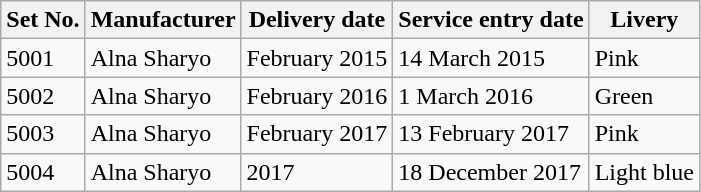<table class="wikitable">
<tr>
<th>Set No.</th>
<th>Manufacturer</th>
<th>Delivery date</th>
<th>Service entry date</th>
<th>Livery</th>
</tr>
<tr>
<td>5001</td>
<td>Alna Sharyo</td>
<td>February 2015</td>
<td>14 March 2015</td>
<td> Pink</td>
</tr>
<tr>
<td>5002</td>
<td>Alna Sharyo</td>
<td>February 2016</td>
<td>1 March 2016</td>
<td> Green</td>
</tr>
<tr>
<td>5003</td>
<td>Alna Sharyo</td>
<td>February 2017</td>
<td>13 February 2017</td>
<td> Pink</td>
</tr>
<tr>
<td>5004</td>
<td>Alna Sharyo</td>
<td>2017</td>
<td>18 December 2017</td>
<td> Light blue</td>
</tr>
</table>
